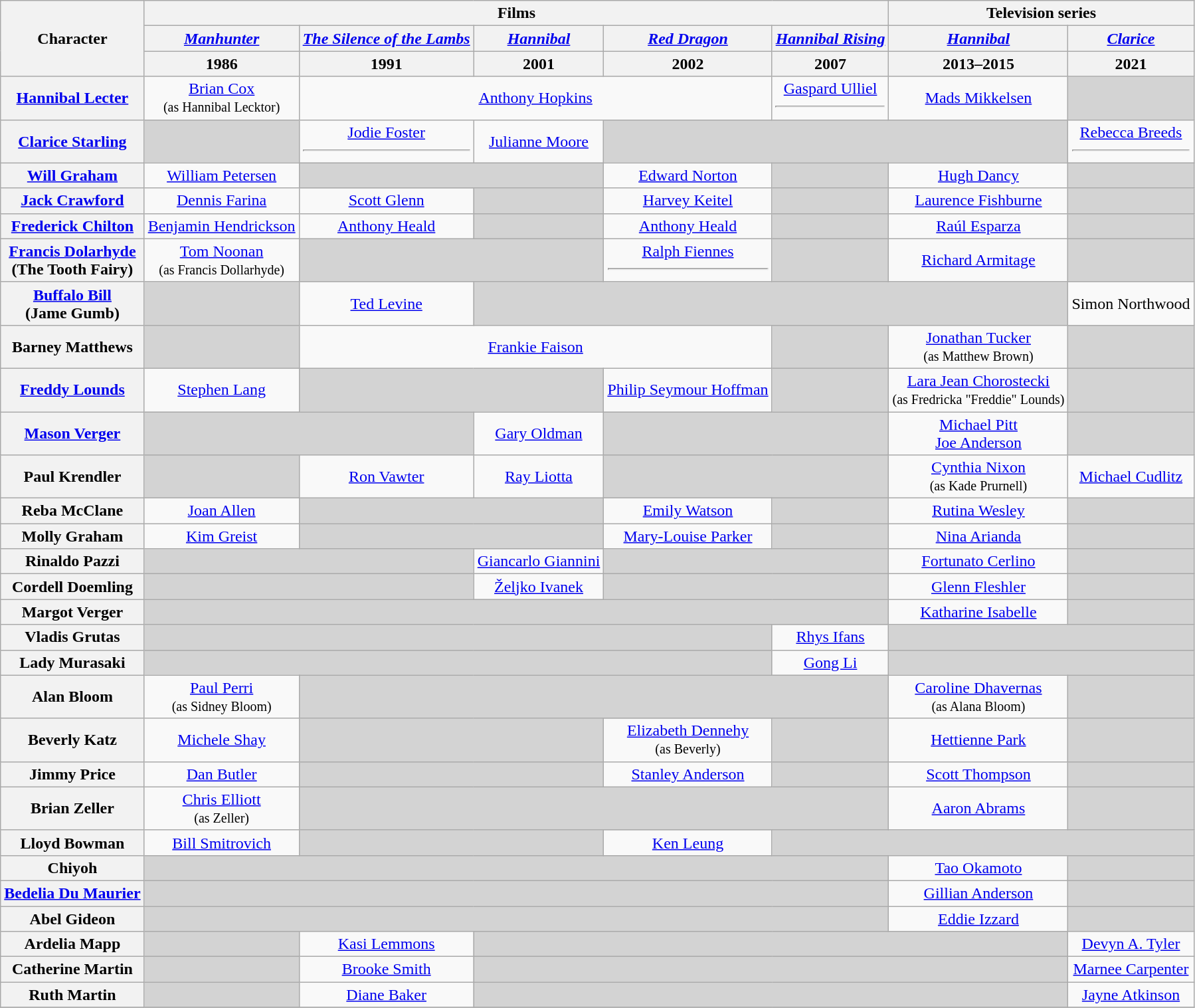<table class="wikitable" style="text-align:center;">
<tr>
<th rowspan="3">Character</th>
<th colspan="5">Films</th>
<th colspan="2">Television series</th>
</tr>
<tr>
<th><em><a href='#'>Manhunter</a></em></th>
<th><em><a href='#'>The Silence of the Lambs</a></em></th>
<th><em><a href='#'>Hannibal</a></em></th>
<th><em><a href='#'>Red Dragon</a></em></th>
<th><em><a href='#'>Hannibal Rising</a></em></th>
<th><em><a href='#'>Hannibal</a></em></th>
<th><em><a href='#'>Clarice</a></em></th>
</tr>
<tr>
<th>1986</th>
<th>1991</th>
<th>2001</th>
<th>2002</th>
<th>2007</th>
<th>2013–2015</th>
<th>2021</th>
</tr>
<tr>
<th><a href='#'>Hannibal Lecter</a></th>
<td><a href='#'>Brian Cox</a><br> <small>(as Hannibal Lecktor)</small></td>
<td colspan="3"><a href='#'>Anthony Hopkins</a></td>
<td><a href='#'>Gaspard Ulliel</a><hr></td>
<td><a href='#'>Mads Mikkelsen</a></td>
<td style="background:#d3d3d3;"></td>
</tr>
<tr>
<th><a href='#'>Clarice Starling</a></th>
<td style="background:#d3d3d3;"></td>
<td><a href='#'>Jodie Foster</a><hr></td>
<td><a href='#'>Julianne Moore</a></td>
<td colspan="3" style="background:#d3d3d3;"></td>
<td><a href='#'>Rebecca Breeds</a><hr></td>
</tr>
<tr>
<th><a href='#'>Will Graham</a></th>
<td><a href='#'>William Petersen</a></td>
<td colspan="2" style="background:#d3d3d3;"></td>
<td><a href='#'>Edward Norton</a></td>
<td style="background:#d3d3d3;"></td>
<td><a href='#'>Hugh Dancy</a></td>
<td style="background:#d3d3d3;"></td>
</tr>
<tr>
<th><a href='#'>Jack Crawford</a></th>
<td><a href='#'>Dennis Farina</a></td>
<td><a href='#'>Scott Glenn</a></td>
<td style="background:#d3d3d3;"></td>
<td><a href='#'>Harvey Keitel</a></td>
<td style="background:#d3d3d3;"></td>
<td><a href='#'>Laurence Fishburne</a></td>
<td style="background:#d3d3d3;"></td>
</tr>
<tr>
<th><a href='#'>Frederick Chilton</a></th>
<td><a href='#'>Benjamin Hendrickson</a></td>
<td><a href='#'>Anthony Heald</a></td>
<td style="background:#d3d3d3;"></td>
<td><a href='#'>Anthony Heald</a></td>
<td style="background:#d3d3d3;"></td>
<td><a href='#'>Raúl Esparza</a></td>
<td style="background:#d3d3d3;"></td>
</tr>
<tr>
<th><a href='#'>Francis Dolarhyde</a><br>(The Tooth Fairy)</th>
<td><a href='#'>Tom Noonan</a> <br> <small>(as Francis Dollarhyde)</small></td>
<td colspan="2" style="background:#d3d3d3;"></td>
<td><a href='#'>Ralph Fiennes</a><hr></td>
<td colspan="1" style="background:#d3d3d3;"></td>
<td><a href='#'>Richard Armitage</a></td>
<td style="background:#d3d3d3;"></td>
</tr>
<tr>
<th><a href='#'>Buffalo Bill</a><br>(Jame Gumb)</th>
<td style="background:#d3d3d3;"></td>
<td><a href='#'>Ted Levine</a></td>
<td colspan="4" style="background:#d3d3d3;"></td>
<td>Simon Northwood</td>
</tr>
<tr>
<th>Barney Matthews</th>
<td style="background:#d3d3d3;"></td>
<td colspan="3"><a href='#'>Frankie Faison</a></td>
<td colspan="1" style="background:#d3d3d3;"></td>
<td><a href='#'>Jonathan Tucker</a> <br> <small>(as Matthew Brown)</small></td>
<td style="background:#d3d3d3;"></td>
</tr>
<tr>
<th><a href='#'>Freddy Lounds</a></th>
<td><a href='#'>Stephen Lang</a></td>
<td colspan="2" style="background:#d3d3d3;"></td>
<td><a href='#'>Philip Seymour Hoffman</a></td>
<td style="background:#d3d3d3;"></td>
<td><a href='#'>Lara Jean Chorostecki</a> <br> <small>(as Fredricka "Freddie" Lounds)</small></td>
<td style="background:#d3d3d3;"></td>
</tr>
<tr>
<th><a href='#'>Mason Verger</a></th>
<td colspan="2" style="background:#d3d3d3;"></td>
<td><a href='#'>Gary Oldman</a></td>
<td colspan="2" style="background:#d3d3d3;"></td>
<td><a href='#'>Michael Pitt</a><br><a href='#'>Joe Anderson</a></td>
<td style="background:#d3d3d3;"></td>
</tr>
<tr>
<th>Paul Krendler</th>
<td style="background:#d3d3d3;"></td>
<td><a href='#'>Ron Vawter</a></td>
<td><a href='#'>Ray Liotta</a></td>
<td colspan="2" style="background:#d3d3d3;"></td>
<td><a href='#'>Cynthia Nixon</a><br><small>(as Kade Prurnell)</small></td>
<td><a href='#'>Michael Cudlitz</a></td>
</tr>
<tr>
<th>Reba McClane</th>
<td><a href='#'>Joan Allen</a></td>
<td colspan="2" style="background:#d3d3d3;"></td>
<td><a href='#'>Emily Watson</a></td>
<td colspan="1" style="background:#d3d3d3;"></td>
<td><a href='#'>Rutina Wesley</a></td>
<td style="background:#d3d3d3;"></td>
</tr>
<tr>
<th>Molly Graham</th>
<td><a href='#'>Kim Greist</a></td>
<td colspan="2" style="background:#d3d3d3;"></td>
<td><a href='#'>Mary-Louise Parker</a></td>
<td colspan="1" style="background:#d3d3d3;"></td>
<td><a href='#'>Nina Arianda</a></td>
<td style="background:#d3d3d3;"></td>
</tr>
<tr>
<th>Rinaldo Pazzi</th>
<td colspan="2" style="background:#d3d3d3;"></td>
<td><a href='#'>Giancarlo Giannini</a></td>
<td colspan="2" style="background:#d3d3d3;"></td>
<td><a href='#'>Fortunato Cerlino</a></td>
<td style="background:#d3d3d3;"></td>
</tr>
<tr>
<th>Cordell Doemling</th>
<td colspan="2" style="background:#d3d3d3;"></td>
<td><a href='#'>Željko Ivanek</a></td>
<td colspan="2" style="background:#d3d3d3;"></td>
<td><a href='#'>Glenn Fleshler</a></td>
<td style="background:#d3d3d3;"></td>
</tr>
<tr>
<th>Margot Verger</th>
<td colspan="5" style="background:#d3d3d3;"></td>
<td><a href='#'>Katharine Isabelle</a></td>
<td style="background:#d3d3d3;"></td>
</tr>
<tr>
<th>Vladis Grutas</th>
<td colspan="4" style="background:#d3d3d3;"></td>
<td><a href='#'>Rhys Ifans</a></td>
<td colspan="2" style="background:#d3d3d3;"></td>
</tr>
<tr>
<th>Lady Murasaki</th>
<td colspan="4" style="background:#d3d3d3;"></td>
<td><a href='#'>Gong Li</a></td>
<td colspan="2" style="background:#d3d3d3;"></td>
</tr>
<tr>
<th>Alan Bloom</th>
<td><a href='#'>Paul Perri</a> <br> <small>(as Sidney Bloom)</small></td>
<td colspan="4" style="background:#d3d3d3;"></td>
<td><a href='#'>Caroline Dhavernas</a> <br> <small>(as Alana Bloom)</small></td>
<td style="background:#d3d3d3;"></td>
</tr>
<tr>
<th>Beverly Katz</th>
<td><a href='#'>Michele Shay</a></td>
<td colspan="2" style="background:#d3d3d3;"></td>
<td><a href='#'>Elizabeth Dennehy</a><br> <small>(as Beverly)</small></td>
<td colspan="1" style="background:#d3d3d3;"></td>
<td><a href='#'>Hettienne Park</a></td>
<td style="background:#d3d3d3;"></td>
</tr>
<tr>
<th>Jimmy Price</th>
<td><a href='#'>Dan Butler</a></td>
<td colspan="2" style="background:#d3d3d3;"></td>
<td><a href='#'>Stanley Anderson</a></td>
<td colspan="1" style="background:#d3d3d3;"></td>
<td><a href='#'>Scott Thompson</a></td>
<td style="background:#d3d3d3;"></td>
</tr>
<tr>
<th>Brian Zeller</th>
<td><a href='#'>Chris Elliott</a> <br> <small>(as Zeller)</small></td>
<td colspan="4" style="background:#d3d3d3;"></td>
<td><a href='#'>Aaron Abrams</a></td>
<td style="background:#d3d3d3;"></td>
</tr>
<tr>
<th>Lloyd Bowman</th>
<td><a href='#'>Bill Smitrovich</a></td>
<td colspan="2" style="background:#d3d3d3;"></td>
<td><a href='#'>Ken Leung</a></td>
<td colspan="3" style="background:#d3d3d3;"></td>
</tr>
<tr>
<th>Chiyoh</th>
<td colspan="5" style="background:#d3d3d3;"></td>
<td><a href='#'>Tao Okamoto</a></td>
<td style="background:#d3d3d3;"></td>
</tr>
<tr>
<th><a href='#'>Bedelia Du Maurier</a></th>
<td colspan="5" style="background:#d3d3d3;"></td>
<td><a href='#'>Gillian Anderson</a></td>
<td style="background:#d3d3d3;"></td>
</tr>
<tr>
<th>Abel Gideon</th>
<td colspan="5" style="background:#d3d3d3;"></td>
<td><a href='#'>Eddie Izzard</a></td>
<td style="background:#d3d3d3;"></td>
</tr>
<tr>
<th>Ardelia Mapp</th>
<td style="background:#d3d3d3;"></td>
<td><a href='#'>Kasi Lemmons</a></td>
<td colspan="4" style="background:#d3d3d3;"></td>
<td><a href='#'>Devyn A. Tyler</a></td>
</tr>
<tr>
<th>Catherine Martin</th>
<td style="background:#d3d3d3;"></td>
<td><a href='#'>Brooke Smith</a></td>
<td colspan="4" style="background:#d3d3d3;"></td>
<td><a href='#'>Marnee Carpenter</a></td>
</tr>
<tr>
<th>Ruth Martin</th>
<td style="background:#d3d3d3;"></td>
<td><a href='#'>Diane Baker</a></td>
<td colspan="4" style="background:#d3d3d3;"></td>
<td><a href='#'>Jayne Atkinson</a></td>
</tr>
<tr>
</tr>
</table>
